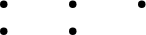<table border="0" cellpadding="2">
<tr valign="top">
<td><br><ul><li></li><li> <em></em></li></ul></td>
<td><br><ul><li></li><li></li></ul></td>
<td><br><ul><li></li></ul></td>
</tr>
</table>
